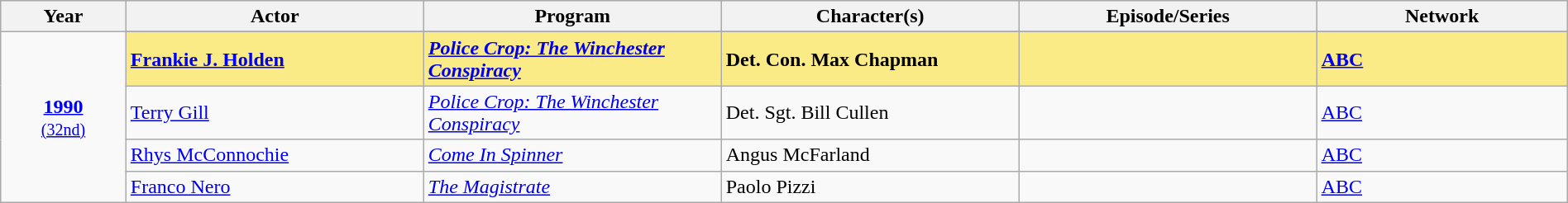<table class="wikitable" style="width:100%">
<tr style="background:#faeb86;">
<th style="width:8%;">Year</th>
<th style="width:19%;">Actor</th>
<th style="width:19%;">Program</th>
<th style="width:19%;">Character(s)</th>
<th style="width:19%;">Episode/Series</th>
<th style="width:19%;">Network</th>
</tr>
<tr>
<td rowspan=5 style="text-align:center"><strong><a href='#'>1990</a></strong><br><small><a href='#'>(32nd)</a></small></td>
</tr>
<tr style="background:#FAEB86;">
<td><strong><a href='#'>Frankie J. Holden</a></strong></td>
<td><strong><em><a href='#'>Police Crop: The Winchester Conspiracy</a></em></strong></td>
<td><strong>Det. Con. Max Chapman</strong></td>
<td></td>
<td><strong><a href='#'>ABC</a></strong></td>
</tr>
<tr>
<td><a href='#'>Terry Gill</a></td>
<td><em><a href='#'>Police Crop: The Winchester Conspiracy</a></em></td>
<td>Det. Sgt. Bill Cullen</td>
<td></td>
<td><a href='#'>ABC</a></td>
</tr>
<tr>
<td><a href='#'>Rhys McConnochie</a></td>
<td><em><a href='#'>Come In Spinner</a></em></td>
<td>Angus McFarland</td>
<td></td>
<td><a href='#'>ABC</a></td>
</tr>
<tr>
<td><a href='#'>Franco Nero</a></td>
<td><em><a href='#'>The Magistrate</a></em></td>
<td>Paolo Pizzi</td>
<td></td>
<td><a href='#'>ABC</a></td>
</tr>
</table>
